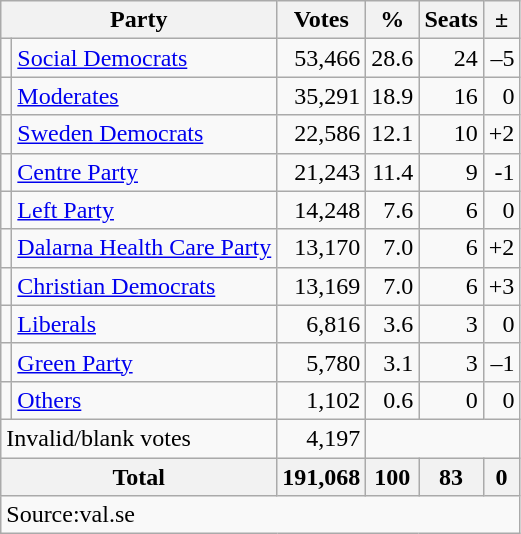<table class=wikitable style=text-align:right>
<tr>
<th colspan=2>Party</th>
<th>Votes</th>
<th>%</th>
<th>Seats</th>
<th>±</th>
</tr>
<tr>
<td bgcolor=></td>
<td align=left><a href='#'>Social Democrats</a></td>
<td>53,466</td>
<td>28.6</td>
<td>24</td>
<td>–5</td>
</tr>
<tr>
<td bgcolor=></td>
<td align=left><a href='#'>Moderates</a></td>
<td>35,291</td>
<td>18.9</td>
<td>16</td>
<td>0</td>
</tr>
<tr>
<td bgcolor=></td>
<td align=left><a href='#'>Sweden Democrats</a></td>
<td>22,586</td>
<td>12.1</td>
<td>10</td>
<td>+2</td>
</tr>
<tr>
<td bgcolor=></td>
<td align=left><a href='#'>Centre Party</a></td>
<td>21,243</td>
<td>11.4</td>
<td>9</td>
<td>-1</td>
</tr>
<tr>
<td bgcolor=></td>
<td align=left><a href='#'>Left Party</a></td>
<td>14,248</td>
<td>7.6</td>
<td>6</td>
<td>0</td>
</tr>
<tr>
<td></td>
<td align=left><a href='#'>Dalarna Health Care Party</a></td>
<td>13,170</td>
<td>7.0</td>
<td>6</td>
<td>+2</td>
</tr>
<tr>
<td bgcolor=></td>
<td align=left><a href='#'>Christian Democrats</a></td>
<td>13,169</td>
<td>7.0</td>
<td>6</td>
<td>+3</td>
</tr>
<tr>
<td bgcolor=></td>
<td align=left><a href='#'>Liberals</a></td>
<td>6,816</td>
<td>3.6</td>
<td>3</td>
<td>0</td>
</tr>
<tr>
<td bgcolor=></td>
<td align=left><a href='#'>Green Party</a></td>
<td>5,780</td>
<td>3.1</td>
<td>3</td>
<td>–1</td>
</tr>
<tr>
<td></td>
<td align=left><a href='#'>Others</a></td>
<td>1,102</td>
<td>0.6</td>
<td>0</td>
<td>0</td>
</tr>
<tr>
<td align=left colspan=2>Invalid/blank votes</td>
<td>4,197</td>
<td colspan=3></td>
</tr>
<tr>
<th align=left colspan=2>Total</th>
<th>191,068</th>
<th>100</th>
<th>83</th>
<th>0</th>
</tr>
<tr>
<td align=left colspan=6>Source:val.se </td>
</tr>
</table>
